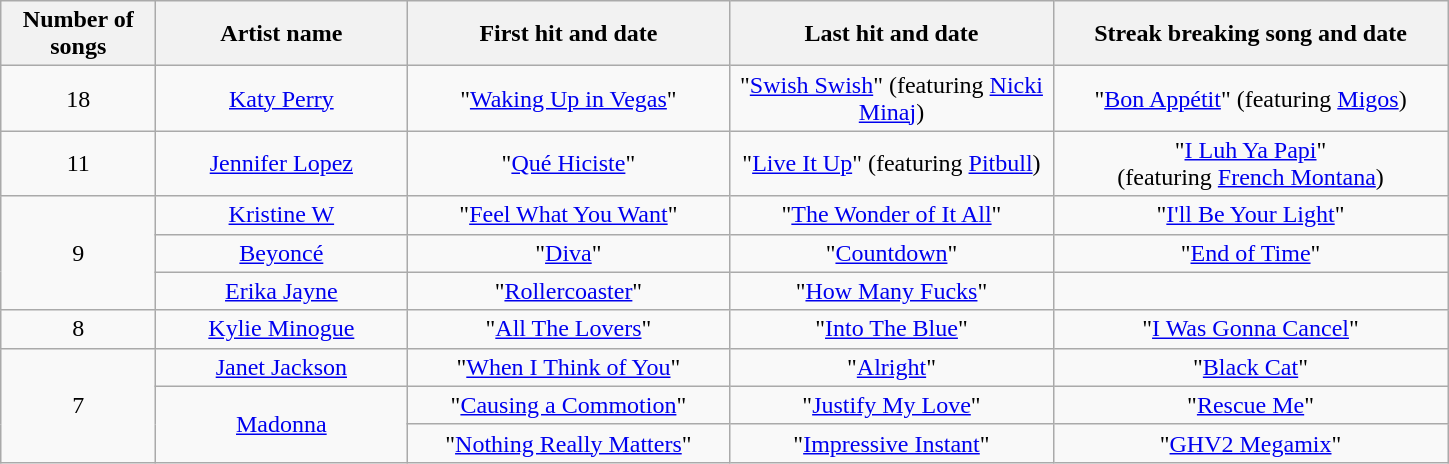<table class="wikitable sortable plainrowheaders" style="text-align:center;">
<tr>
<th scope="col" style="width:6em;">Number of songs</th>
<th scope="col" style="width:10em;">Artist name</th>
<th scope="col" style="width:13em;" class="unsortable">First hit and date</th>
<th scope="col" style="width:13em;" class="unsortable">Last hit and date</th>
<th scope="col" style="width:16em;" class="unsortable">Streak breaking song and date</th>
</tr>
<tr>
<td>18</td>
<td><a href='#'>Katy Perry</a></td>
<td>"<a href='#'>Waking Up in Vegas</a>" <br></td>
<td>"<a href='#'>Swish Swish</a>" (featuring <a href='#'>Nicki Minaj</a>) <br> </td>
<td>"<a href='#'>Bon Appétit</a>" (featuring <a href='#'>Migos</a>)<br></td>
</tr>
<tr>
<td>11</td>
<td><a href='#'>Jennifer Lopez</a></td>
<td>"<a href='#'>Qué Hiciste</a>" <br></td>
<td>"<a href='#'>Live It Up</a>" (featuring <a href='#'>Pitbull</a>) <br></td>
<td>"<a href='#'>I Luh Ya Papi</a>" <br> (featuring <a href='#'>French Montana</a>)<br></td>
</tr>
<tr>
<td rowspan="3">9</td>
<td><a href='#'>Kristine W</a></td>
<td>"<a href='#'>Feel What You Want</a>" <br></td>
<td>"<a href='#'>The Wonder of It All</a>" <br></td>
<td>"<a href='#'>I'll Be Your Light</a>" <br></td>
</tr>
<tr>
<td><a href='#'>Beyoncé</a></td>
<td>"<a href='#'>Diva</a>" <br></td>
<td>"<a href='#'>Countdown</a>"  <br></td>
<td>"<a href='#'>End of Time</a>" <br></td>
</tr>
<tr>
<td><a href='#'>Erika Jayne</a></td>
<td>"<a href='#'>Rollercoaster</a>" <br></td>
<td>"<a href='#'>How Many Fucks</a>"<br></td>
<td></td>
</tr>
<tr>
<td>8</td>
<td><a href='#'>Kylie Minogue</a></td>
<td>"<a href='#'>All The Lovers</a>" <br> </td>
<td>"<a href='#'>Into The Blue</a>" <br> </td>
<td>"<a href='#'>I Was Gonna Cancel</a>" <br></td>
</tr>
<tr>
<td rowspan="3">7</td>
<td><a href='#'>Janet Jackson</a></td>
<td>"<a href='#'>When I Think of You</a>"<br></td>
<td>"<a href='#'>Alright</a>"<br></td>
<td>"<a href='#'>Black Cat</a>"<br></td>
</tr>
<tr>
<td rowspan="2"><a href='#'>Madonna</a></td>
<td>"<a href='#'>Causing a Commotion</a>" <br> </td>
<td>"<a href='#'>Justify My Love</a>" <br> </td>
<td>"<a href='#'>Rescue Me</a>" <br> </td>
</tr>
<tr>
<td>"<a href='#'>Nothing Really Matters</a>" <br> </td>
<td>"<a href='#'>Impressive Instant</a>" <br> </td>
<td>"<a href='#'>GHV2 Megamix</a>" <br> </td>
</tr>
</table>
